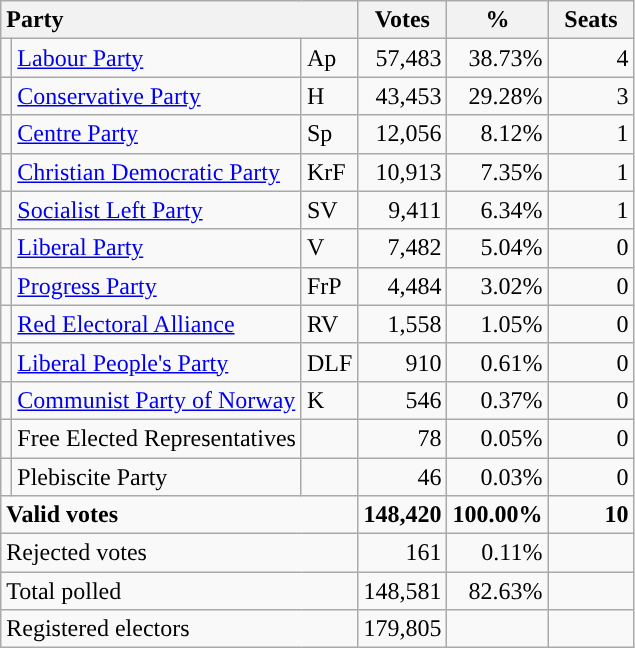<table class="wikitable" border="1" style="text-align:right;">
<tr>
<th style="text-align:left;" colspan=3>Party</th>
<th align=center width="50">Votes</th>
<th align=center width="50">%</th>
<th align=center width="50">Seats</th>
</tr>
<tr>
<td style="color:inherit;background:"></td>
<td align=left><a href='#'>Labour Party</a></td>
<td align=left>Ap</td>
<td>57,483</td>
<td>38.73%</td>
<td>4</td>
</tr>
<tr>
<td style="color:inherit;background:"></td>
<td align=left><a href='#'>Conservative Party</a></td>
<td align=left>H</td>
<td>43,453</td>
<td>29.28%</td>
<td>3</td>
</tr>
<tr>
<td style="color:inherit;background:"></td>
<td align=left><a href='#'>Centre Party</a></td>
<td align=left>Sp</td>
<td>12,056</td>
<td>8.12%</td>
<td>1</td>
</tr>
<tr>
<td style="color:inherit;background:"></td>
<td align=left><a href='#'>Christian Democratic Party</a></td>
<td align=left>KrF</td>
<td>10,913</td>
<td>7.35%</td>
<td>1</td>
</tr>
<tr>
<td style="color:inherit;background:"></td>
<td align=left><a href='#'>Socialist Left Party</a></td>
<td align=left>SV</td>
<td>9,411</td>
<td>6.34%</td>
<td>1</td>
</tr>
<tr>
<td style="color:inherit;background:"></td>
<td align=left><a href='#'>Liberal Party</a></td>
<td align=left>V</td>
<td>7,482</td>
<td>5.04%</td>
<td>0</td>
</tr>
<tr>
<td style="color:inherit;background:"></td>
<td align=left><a href='#'>Progress Party</a></td>
<td align=left>FrP</td>
<td>4,484</td>
<td>3.02%</td>
<td>0</td>
</tr>
<tr>
<td style="color:inherit;background:"></td>
<td align=left><a href='#'>Red Electoral Alliance</a></td>
<td align=left>RV</td>
<td>1,558</td>
<td>1.05%</td>
<td>0</td>
</tr>
<tr>
<td style="color:inherit;background:"></td>
<td align=left><a href='#'>Liberal People's Party</a></td>
<td align=left>DLF</td>
<td>910</td>
<td>0.61%</td>
<td>0</td>
</tr>
<tr>
<td style="color:inherit;background:"></td>
<td align=left><a href='#'>Communist Party of Norway</a></td>
<td align=left>K</td>
<td>546</td>
<td>0.37%</td>
<td>0</td>
</tr>
<tr>
<td></td>
<td align=left>Free Elected Representatives</td>
<td align=left></td>
<td>78</td>
<td>0.05%</td>
<td>0</td>
</tr>
<tr>
<td></td>
<td align=left>Plebiscite Party</td>
<td align=left></td>
<td>46</td>
<td>0.03%</td>
<td>0</td>
</tr>
<tr style="font-weight:bold">
<td align=left colspan=3>Valid votes</td>
<td>148,420</td>
<td>100.00%</td>
<td>10</td>
</tr>
<tr>
<td align=left colspan=3>Rejected votes</td>
<td>161</td>
<td>0.11%</td>
<td></td>
</tr>
<tr>
<td align=left colspan=3>Total polled</td>
<td>148,581</td>
<td>82.63%</td>
<td></td>
</tr>
<tr>
<td align=left colspan=3>Registered electors</td>
<td>179,805</td>
<td></td>
<td></td>
</tr>
</table>
